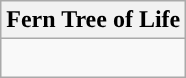<table class="wikitable">
<tr>
<th colspan=1>Fern Tree of Life</th>
</tr>
<tr>
<td style="vertical-align:top"><br></td>
</tr>
</table>
